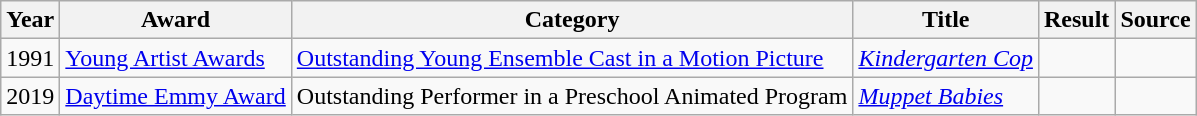<table class="wikitable">
<tr>
<th>Year</th>
<th>Award</th>
<th>Category</th>
<th>Title</th>
<th>Result</th>
<th>Source</th>
</tr>
<tr>
<td>1991</td>
<td><a href='#'>Young Artist Awards</a></td>
<td><a href='#'>Outstanding Young Ensemble Cast in a Motion Picture</a></td>
<td><em><a href='#'>Kindergarten Cop</a></em></td>
<td></td>
<td></td>
</tr>
<tr>
<td>2019</td>
<td><a href='#'>Daytime Emmy Award</a></td>
<td>Outstanding Performer in a Preschool Animated Program</td>
<td><a href='#'><em>Muppet Babies</em></a></td>
<td></td>
<td></td>
</tr>
</table>
